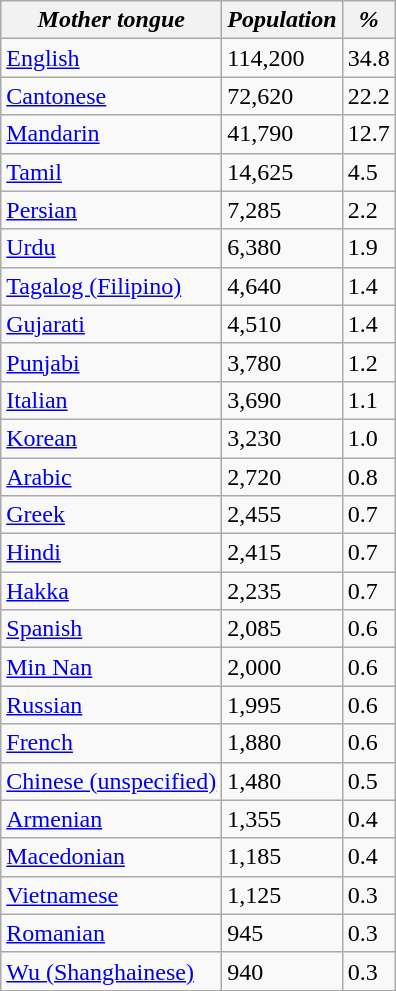<table class="wikitable" style="float:left;">
<tr>
<th><em>Mother tongue</em></th>
<th><em>Population</em></th>
<th><em>%</em></th>
</tr>
<tr>
<td><a href='#'>English</a></td>
<td>114,200</td>
<td>34.8</td>
</tr>
<tr>
<td><a href='#'>Cantonese</a></td>
<td>72,620</td>
<td>22.2</td>
</tr>
<tr>
<td><a href='#'>Mandarin</a></td>
<td>41,790</td>
<td>12.7</td>
</tr>
<tr>
<td><a href='#'>Tamil</a></td>
<td>14,625</td>
<td>4.5</td>
</tr>
<tr>
<td><a href='#'>Persian</a></td>
<td>7,285</td>
<td>2.2</td>
</tr>
<tr>
<td><a href='#'>Urdu</a></td>
<td>6,380</td>
<td>1.9</td>
</tr>
<tr>
<td><a href='#'>Tagalog (Filipino)</a></td>
<td>4,640</td>
<td>1.4</td>
</tr>
<tr>
<td><a href='#'>Gujarati</a></td>
<td>4,510</td>
<td>1.4</td>
</tr>
<tr>
<td><a href='#'>Punjabi</a></td>
<td>3,780</td>
<td>1.2</td>
</tr>
<tr>
<td><a href='#'>Italian</a></td>
<td>3,690</td>
<td>1.1</td>
</tr>
<tr>
<td><a href='#'>Korean</a></td>
<td>3,230</td>
<td>1.0</td>
</tr>
<tr>
<td><a href='#'>Arabic</a></td>
<td>2,720</td>
<td>0.8</td>
</tr>
<tr>
<td><a href='#'>Greek</a></td>
<td>2,455</td>
<td>0.7</td>
</tr>
<tr>
<td><a href='#'>Hindi</a></td>
<td>2,415</td>
<td>0.7</td>
</tr>
<tr>
<td><a href='#'>Hakka</a></td>
<td>2,235</td>
<td>0.7</td>
</tr>
<tr>
<td><a href='#'>Spanish</a></td>
<td>2,085</td>
<td>0.6</td>
</tr>
<tr>
<td><a href='#'>Min Nan</a></td>
<td>2,000</td>
<td>0.6</td>
</tr>
<tr>
<td><a href='#'>Russian</a></td>
<td>1,995</td>
<td>0.6</td>
</tr>
<tr>
<td><a href='#'>French</a></td>
<td>1,880</td>
<td>0.6</td>
</tr>
<tr>
<td><a href='#'>Chinese (unspecified)</a></td>
<td>1,480</td>
<td>0.5</td>
</tr>
<tr>
<td><a href='#'>Armenian</a></td>
<td>1,355</td>
<td>0.4</td>
</tr>
<tr>
<td><a href='#'>Macedonian</a></td>
<td>1,185</td>
<td>0.4</td>
</tr>
<tr>
<td><a href='#'>Vietnamese</a></td>
<td>1,125</td>
<td>0.3</td>
</tr>
<tr>
<td><a href='#'>Romanian</a></td>
<td>945</td>
<td>0.3</td>
</tr>
<tr>
<td><a href='#'>Wu (Shanghainese)</a></td>
<td>940</td>
<td>0.3</td>
</tr>
</table>
